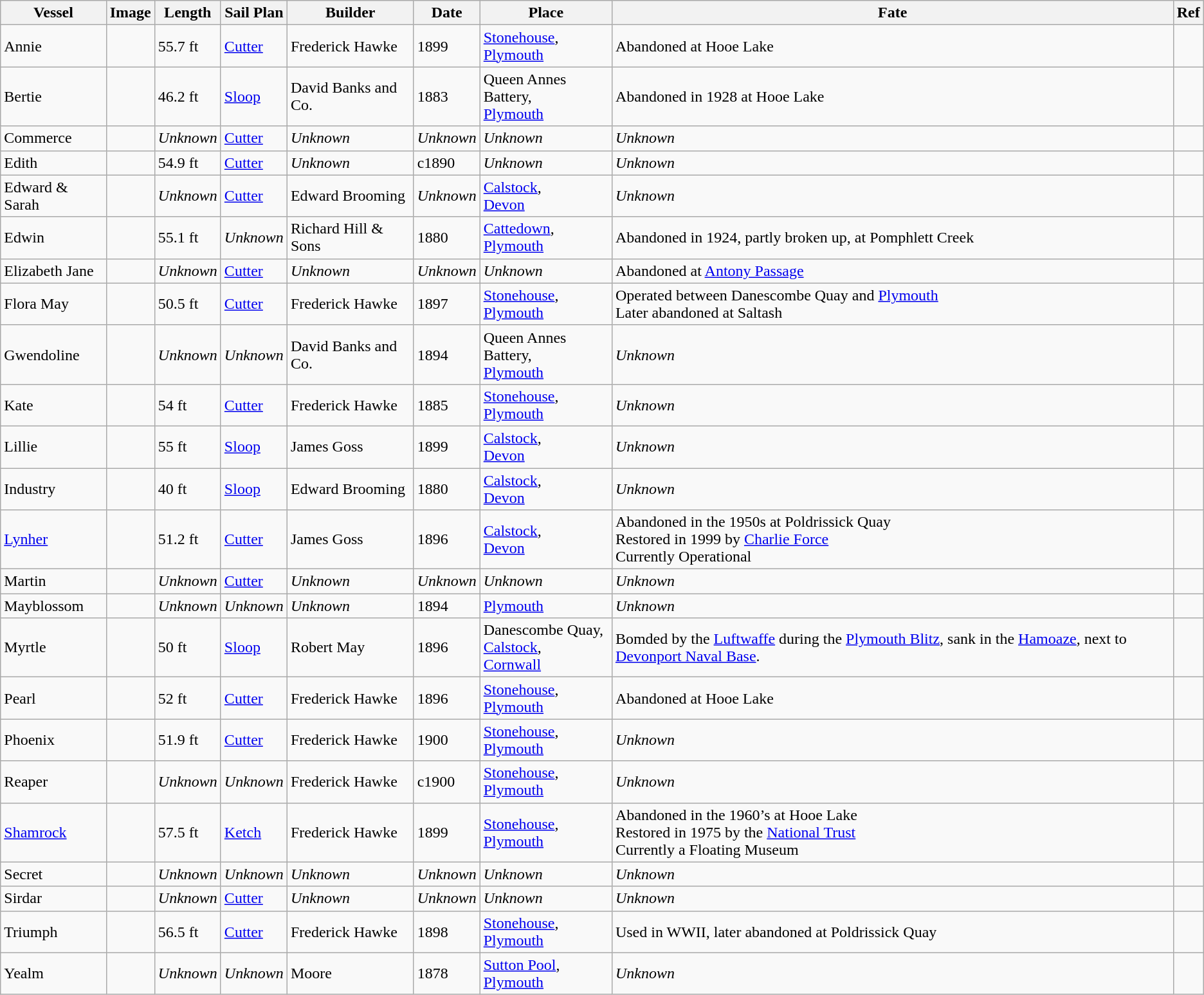<table class="wikitable sortable">
<tr>
<th>Vessel</th>
<th>Image</th>
<th>Length</th>
<th>Sail Plan</th>
<th>Builder</th>
<th>Date</th>
<th>Place</th>
<th>Fate</th>
<th>Ref</th>
</tr>
<tr>
<td>Annie</td>
<td></td>
<td>55.7 ft</td>
<td><a href='#'>Cutter</a></td>
<td>Frederick Hawke</td>
<td>1899</td>
<td><a href='#'>Stonehouse</a>, <br> <a href='#'>Plymouth</a></td>
<td>Abandoned at Hooe Lake</td>
<td></td>
</tr>
<tr>
<td>Bertie</td>
<td></td>
<td>46.2 ft</td>
<td><a href='#'>Sloop</a></td>
<td>David Banks and Co.</td>
<td>1883</td>
<td>Queen Annes Battery, <br> <a href='#'>Plymouth</a></td>
<td>Abandoned in 1928 at Hooe Lake</td>
<td></td>
</tr>
<tr>
<td>Commerce</td>
<td></td>
<td><em>Unknown</em></td>
<td><a href='#'>Cutter</a></td>
<td><em>Unknown</em></td>
<td><em>Unknown</em></td>
<td><em>Unknown</em></td>
<td><em>Unknown</em></td>
<td></td>
</tr>
<tr>
<td>Edith</td>
<td></td>
<td>54.9 ft</td>
<td><a href='#'>Cutter</a></td>
<td><em>Unknown</em></td>
<td>c1890</td>
<td><em>Unknown</em></td>
<td><em>Unknown</em></td>
<td></td>
</tr>
<tr>
<td>Edward & Sarah</td>
<td></td>
<td><em>Unknown</em></td>
<td><a href='#'>Cutter</a></td>
<td>Edward Brooming</td>
<td><em>Unknown</em></td>
<td><a href='#'>Calstock</a>, <br> <a href='#'>Devon</a></td>
<td><em>Unknown</em></td>
<td></td>
</tr>
<tr>
<td>Edwin</td>
<td></td>
<td>55.1 ft</td>
<td><em>Unknown</em></td>
<td>Richard Hill & Sons</td>
<td>1880</td>
<td><a href='#'>Cattedown</a>, <br> <a href='#'>Plymouth</a></td>
<td>Abandoned in 1924, partly broken up, at Pomphlett Creek</td>
<td></td>
</tr>
<tr>
<td>Elizabeth Jane</td>
<td></td>
<td><em>Unknown</em></td>
<td><a href='#'>Cutter</a></td>
<td><em>Unknown</em></td>
<td><em>Unknown</em></td>
<td><em>Unknown</em></td>
<td>Abandoned at <a href='#'>Antony Passage</a></td>
<td></td>
</tr>
<tr>
<td>Flora May</td>
<td></td>
<td>50.5 ft</td>
<td><a href='#'>Cutter</a></td>
<td>Frederick Hawke</td>
<td>1897</td>
<td><a href='#'>Stonehouse</a>, <br> <a href='#'>Plymouth</a></td>
<td>Operated between Danescombe Quay and <a href='#'>Plymouth</a> <br> Later abandoned at Saltash</td>
<td></td>
</tr>
<tr>
<td>Gwendoline</td>
<td></td>
<td><em>Unknown</em></td>
<td><em>Unknown</em></td>
<td>David Banks and Co.</td>
<td>1894</td>
<td>Queen Annes Battery, <br> <a href='#'>Plymouth</a></td>
<td><em>Unknown</em></td>
<td></td>
</tr>
<tr>
<td>Kate</td>
<td></td>
<td>54 ft</td>
<td><a href='#'>Cutter</a></td>
<td>Frederick Hawke</td>
<td>1885</td>
<td><a href='#'>Stonehouse</a>, <br> <a href='#'>Plymouth</a></td>
<td><em>Unknown</em></td>
<td></td>
</tr>
<tr>
<td>Lillie</td>
<td></td>
<td>55 ft</td>
<td><a href='#'>Sloop</a></td>
<td>James Goss</td>
<td>1899</td>
<td><a href='#'>Calstock</a>, <br> <a href='#'>Devon</a></td>
<td><em>Unknown</em></td>
<td></td>
</tr>
<tr>
<td>Industry</td>
<td></td>
<td>40 ft</td>
<td><a href='#'>Sloop</a></td>
<td>Edward Brooming</td>
<td>1880</td>
<td><a href='#'>Calstock</a>, <br> <a href='#'>Devon</a></td>
<td><em>Unknown</em></td>
<td></td>
</tr>
<tr>
<td><a href='#'>Lynher</a></td>
<td></td>
<td>51.2 ft</td>
<td><a href='#'>Cutter</a></td>
<td>James Goss</td>
<td>1896</td>
<td><a href='#'>Calstock</a>, <br> <a href='#'>Devon</a></td>
<td>Abandoned in the 1950s at Poldrissick Quay <br> Restored in 1999 by <a href='#'>Charlie Force</a> <br> Currently Operational</td>
<td></td>
</tr>
<tr>
<td>Martin</td>
<td></td>
<td><em>Unknown</em></td>
<td><a href='#'>Cutter</a></td>
<td><em>Unknown</em></td>
<td><em>Unknown</em></td>
<td><em>Unknown</em></td>
<td><em>Unknown</em></td>
<td></td>
</tr>
<tr>
<td>Mayblossom</td>
<td></td>
<td><em>Unknown</em></td>
<td><em>Unknown</em></td>
<td><em>Unknown</em></td>
<td>1894</td>
<td><a href='#'>Plymouth</a></td>
<td><em>Unknown</em></td>
<td></td>
</tr>
<tr>
<td>Myrtle</td>
<td></td>
<td>50 ft</td>
<td><a href='#'>Sloop</a></td>
<td>Robert May</td>
<td>1896</td>
<td>Danescombe Quay, <br> <a href='#'>Calstock</a>, <br> <a href='#'>Cornwall</a></td>
<td>Bomded by the <a href='#'>Luftwaffe</a> during the <a href='#'>Plymouth Blitz</a>, sank in the <a href='#'>Hamoaze</a>, next to <a href='#'>Devonport Naval Base</a>.</td>
<td></td>
</tr>
<tr>
<td>Pearl</td>
<td></td>
<td>52 ft</td>
<td><a href='#'>Cutter</a></td>
<td>Frederick Hawke</td>
<td>1896</td>
<td><a href='#'>Stonehouse</a>, <br> <a href='#'>Plymouth</a></td>
<td>Abandoned at Hooe Lake</td>
<td></td>
</tr>
<tr>
<td>Phoenix</td>
<td></td>
<td>51.9 ft</td>
<td><a href='#'>Cutter</a></td>
<td>Frederick Hawke</td>
<td>1900</td>
<td><a href='#'>Stonehouse</a>, <br> <a href='#'>Plymouth</a></td>
<td><em>Unknown</em></td>
<td></td>
</tr>
<tr>
<td>Reaper</td>
<td></td>
<td><em>Unknown</em></td>
<td><em>Unknown</em></td>
<td>Frederick Hawke</td>
<td>c1900</td>
<td><a href='#'>Stonehouse</a>, <br> <a href='#'>Plymouth</a></td>
<td><em>Unknown</em></td>
<td></td>
</tr>
<tr>
<td><a href='#'>Shamrock</a></td>
<td></td>
<td>57.5 ft</td>
<td><a href='#'>Ketch</a></td>
<td>Frederick Hawke</td>
<td>1899</td>
<td><a href='#'>Stonehouse</a>, <br> <a href='#'>Plymouth</a></td>
<td>Abandoned in the 1960’s at Hooe Lake <br> Restored in 1975 by the <a href='#'>National Trust</a> <br> Currently a Floating Museum</td>
<td></td>
</tr>
<tr>
<td>Secret</td>
<td></td>
<td><em>Unknown</em></td>
<td><em>Unknown</em></td>
<td><em>Unknown</em></td>
<td><em>Unknown</em></td>
<td><em>Unknown</em></td>
<td><em>Unknown</em></td>
<td></td>
</tr>
<tr>
<td>Sirdar</td>
<td></td>
<td><em>Unknown</em></td>
<td><a href='#'>Cutter</a></td>
<td><em>Unknown</em></td>
<td><em>Unknown</em></td>
<td><em>Unknown</em></td>
<td><em>Unknown</em></td>
<td></td>
</tr>
<tr>
<td>Triumph</td>
<td></td>
<td>56.5 ft</td>
<td><a href='#'>Cutter</a></td>
<td>Frederick Hawke</td>
<td>1898</td>
<td><a href='#'>Stonehouse</a>, <br> <a href='#'>Plymouth</a></td>
<td>Used in WWII, later abandoned at Poldrissick Quay</td>
<td></td>
</tr>
<tr>
<td>Yealm</td>
<td></td>
<td><em>Unknown</em></td>
<td><em>Unknown</em></td>
<td>Moore</td>
<td>1878</td>
<td><a href='#'>Sutton Pool</a>, <br> <a href='#'>Plymouth</a></td>
<td><em>Unknown</em></td>
<td></td>
</tr>
</table>
